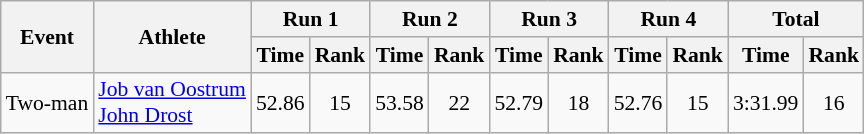<table class="wikitable" style="font-size:90%">
<tr>
<th rowspan="2">Event</th>
<th rowspan="2">Athlete</th>
<th colspan="2">Run 1</th>
<th colspan="2">Run 2</th>
<th colspan="2">Run 3</th>
<th colspan="2">Run 4</th>
<th colspan="2">Total</th>
</tr>
<tr>
<th>Time</th>
<th>Rank</th>
<th>Time</th>
<th>Rank</th>
<th>Time</th>
<th>Rank</th>
<th>Time</th>
<th>Rank</th>
<th>Time</th>
<th>Rank</th>
</tr>
<tr>
<td>Two-man</td>
<td><a href='#'>Job van Oostrum</a><br><a href='#'>John Drost</a></td>
<td align="center">52.86</td>
<td align="center">15</td>
<td align="center">53.58</td>
<td align="center">22</td>
<td align="center">52.79</td>
<td align="center">18</td>
<td align="center">52.76</td>
<td align="center">15</td>
<td align="center">3:31.99</td>
<td align="center">16</td>
</tr>
</table>
